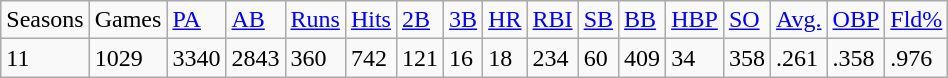<table class="wikitable">
<tr>
<td>Seasons</td>
<td>Games</td>
<td><a href='#'>PA</a></td>
<td><a href='#'>AB</a></td>
<td><a href='#'>Runs</a></td>
<td><a href='#'>Hits</a></td>
<td><a href='#'>2B</a></td>
<td><a href='#'>3B</a></td>
<td><a href='#'>HR</a></td>
<td><a href='#'>RBI</a></td>
<td><a href='#'>SB</a></td>
<td><a href='#'>BB</a></td>
<td><a href='#'>HBP</a></td>
<td><a href='#'>SO</a></td>
<td><a href='#'>Avg.</a></td>
<td><a href='#'>OBP</a></td>
<td><a href='#'>Fld%</a></td>
</tr>
<tr>
<td>11</td>
<td>1029</td>
<td>3340</td>
<td>2843</td>
<td>360</td>
<td>742</td>
<td>121</td>
<td>16</td>
<td>18</td>
<td>234</td>
<td>60</td>
<td>409</td>
<td>34</td>
<td>358</td>
<td>.261</td>
<td>.358</td>
<td>.976</td>
</tr>
</table>
